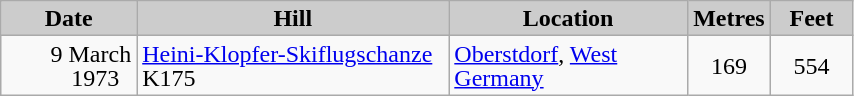<table class="wikitable sortable" style="text-align:left; line-height:16px; width:45%;">
<tr>
<th style="background-color: #ccc;" width="85">Date</th>
<th style="background-color: #ccc;" width="205">Hill</th>
<th style="background-color: #ccc;" width="155">Location</th>
<th style="background-color: #ccc;" width="48">Metres</th>
<th style="background-color: #ccc;" width="48">Feet</th>
</tr>
<tr>
<td align=right>9 March 1973  </td>
<td><a href='#'>Heini-Klopfer-Skiflugschanze</a> K175</td>
<td><a href='#'>Oberstdorf</a>, <a href='#'>West Germany</a></td>
<td align=center>169</td>
<td align=center>554</td>
</tr>
</table>
